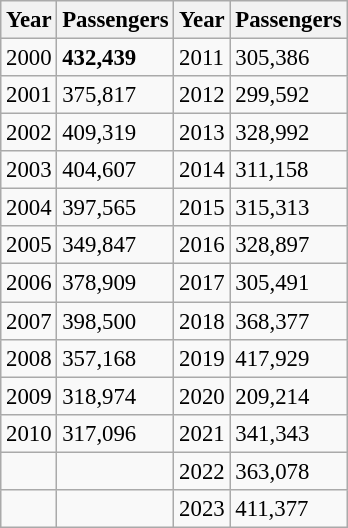<table class="wikitable" style="font-size: 95%">
<tr>
<th>Year</th>
<th>Passengers</th>
<th>Year</th>
<th>Passengers</th>
</tr>
<tr>
<td>2000</td>
<td><strong>432,439</strong></td>
<td>2011</td>
<td>305,386</td>
</tr>
<tr>
<td>2001</td>
<td>375,817</td>
<td>2012</td>
<td>299,592</td>
</tr>
<tr>
<td>2002</td>
<td>409,319</td>
<td>2013</td>
<td>328,992</td>
</tr>
<tr>
<td>2003</td>
<td>404,607</td>
<td>2014</td>
<td>311,158</td>
</tr>
<tr>
<td>2004</td>
<td>397,565</td>
<td>2015</td>
<td>315,313</td>
</tr>
<tr>
<td>2005</td>
<td>349,847</td>
<td>2016</td>
<td>328,897</td>
</tr>
<tr>
<td>2006</td>
<td>378,909</td>
<td>2017</td>
<td>305,491</td>
</tr>
<tr>
<td>2007</td>
<td>398,500</td>
<td>2018</td>
<td>368,377</td>
</tr>
<tr>
<td>2008</td>
<td>357,168</td>
<td>2019</td>
<td>417,929</td>
</tr>
<tr>
<td>2009</td>
<td>318,974</td>
<td>2020</td>
<td>209,214</td>
</tr>
<tr>
<td>2010</td>
<td>317,096</td>
<td>2021</td>
<td>341,343</td>
</tr>
<tr>
<td></td>
<td></td>
<td>2022</td>
<td>363,078</td>
</tr>
<tr>
<td></td>
<td></td>
<td>2023</td>
<td>411,377</td>
</tr>
</table>
